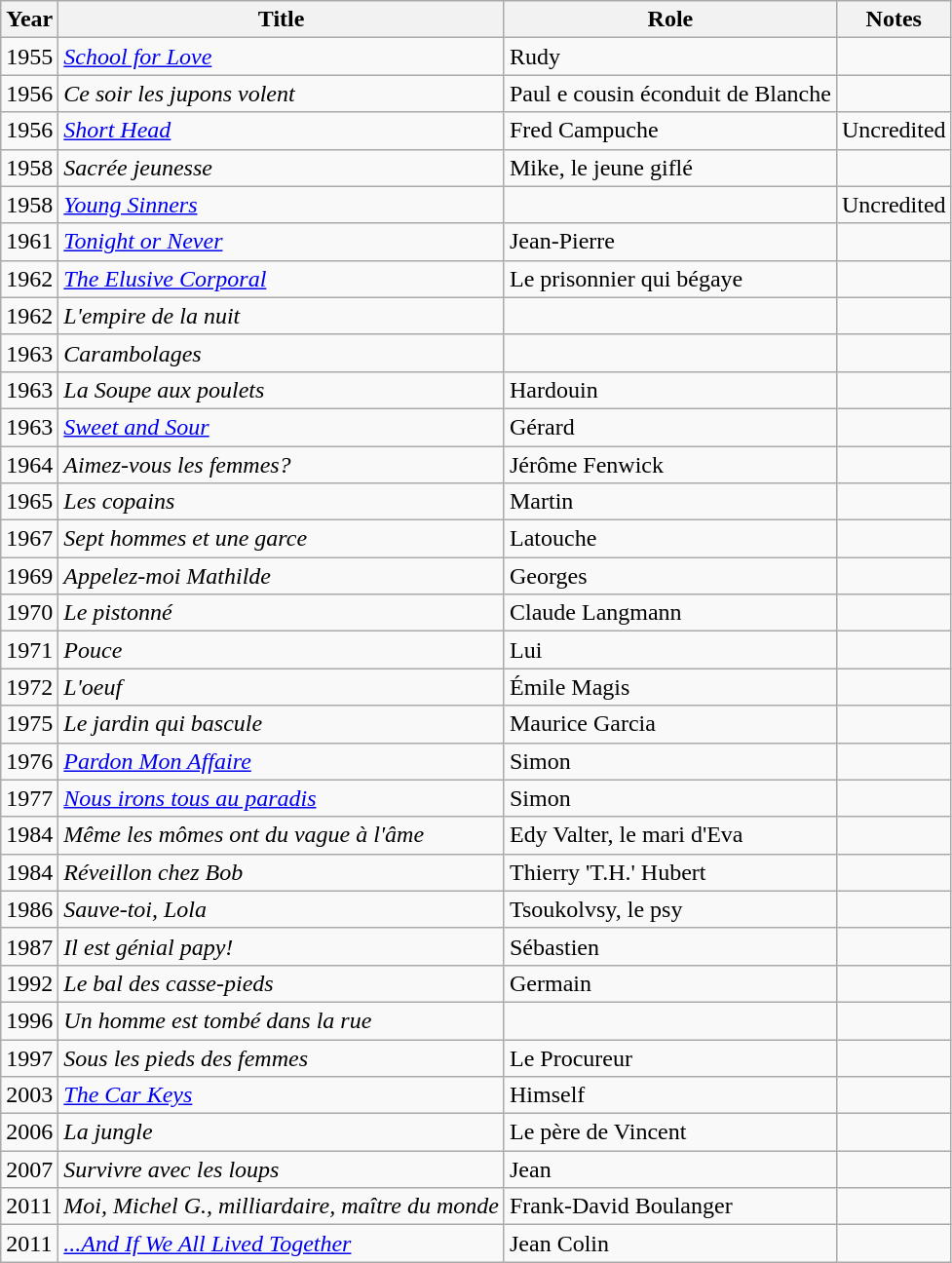<table class="wikitable">
<tr>
<th>Year</th>
<th>Title</th>
<th>Role</th>
<th>Notes</th>
</tr>
<tr>
<td>1955</td>
<td><em><a href='#'>School for Love</a></em></td>
<td>Rudy</td>
<td></td>
</tr>
<tr>
<td>1956</td>
<td><em>Ce soir les jupons volent</em></td>
<td>Paul e cousin éconduit de Blanche</td>
<td></td>
</tr>
<tr>
<td>1956</td>
<td><em><a href='#'>Short Head</a></em></td>
<td>Fred Campuche</td>
<td>Uncredited</td>
</tr>
<tr>
<td>1958</td>
<td><em>Sacrée jeunesse</em></td>
<td>Mike, le jeune giflé</td>
<td></td>
</tr>
<tr>
<td>1958</td>
<td><em><a href='#'>Young Sinners</a></em></td>
<td></td>
<td>Uncredited</td>
</tr>
<tr>
<td>1961</td>
<td><em><a href='#'>Tonight or Never</a></em></td>
<td>Jean-Pierre</td>
<td></td>
</tr>
<tr>
<td>1962</td>
<td><em><a href='#'>The Elusive Corporal</a></em></td>
<td>Le prisonnier qui bégaye</td>
<td></td>
</tr>
<tr>
<td>1962</td>
<td><em>L'empire de la nuit</em></td>
<td></td>
<td></td>
</tr>
<tr>
<td>1963</td>
<td><em>Carambolages</em></td>
<td></td>
<td></td>
</tr>
<tr>
<td>1963</td>
<td><em>La Soupe aux poulets</em></td>
<td>Hardouin</td>
<td></td>
</tr>
<tr>
<td>1963</td>
<td><em><a href='#'>Sweet and Sour</a></em></td>
<td>Gérard</td>
<td></td>
</tr>
<tr>
<td>1964</td>
<td><em>Aimez-vous les femmes?</em></td>
<td>Jérôme Fenwick</td>
<td></td>
</tr>
<tr>
<td>1965</td>
<td><em>Les copains</em></td>
<td>Martin</td>
<td></td>
</tr>
<tr>
<td>1967</td>
<td><em>Sept hommes et une garce</em></td>
<td>Latouche</td>
<td></td>
</tr>
<tr>
<td>1969</td>
<td><em>Appelez-moi Mathilde</em></td>
<td>Georges</td>
<td></td>
</tr>
<tr>
<td>1970</td>
<td><em>Le pistonné</em></td>
<td>Claude Langmann</td>
<td></td>
</tr>
<tr>
<td>1971</td>
<td><em>Pouce</em></td>
<td>Lui</td>
<td></td>
</tr>
<tr>
<td>1972</td>
<td><em>L'oeuf</em></td>
<td>Émile Magis</td>
<td></td>
</tr>
<tr>
<td>1975</td>
<td><em>Le jardin qui bascule</em></td>
<td>Maurice Garcia</td>
<td></td>
</tr>
<tr>
<td>1976</td>
<td><em><a href='#'>Pardon Mon Affaire</a></em></td>
<td>Simon</td>
<td></td>
</tr>
<tr>
<td>1977</td>
<td><em><a href='#'>Nous irons tous au paradis</a></em></td>
<td>Simon</td>
<td></td>
</tr>
<tr>
<td>1984</td>
<td><em>Même les mômes ont du vague à l'âme</em></td>
<td>Edy Valter, le mari d'Eva</td>
<td></td>
</tr>
<tr>
<td>1984</td>
<td><em>Réveillon chez Bob</em></td>
<td>Thierry 'T.H.' Hubert</td>
<td></td>
</tr>
<tr>
<td>1986</td>
<td><em>Sauve-toi, Lola</em></td>
<td>Tsoukolvsy, le psy</td>
<td></td>
</tr>
<tr>
<td>1987</td>
<td><em>Il est génial papy!</em></td>
<td>Sébastien</td>
<td></td>
</tr>
<tr>
<td>1992</td>
<td><em>Le bal des casse-pieds</em></td>
<td>Germain</td>
<td></td>
</tr>
<tr>
<td>1996</td>
<td><em>Un homme est tombé dans la rue</em></td>
<td></td>
<td></td>
</tr>
<tr>
<td>1997</td>
<td><em>Sous les pieds des femmes</em></td>
<td>Le Procureur</td>
<td></td>
</tr>
<tr>
<td>2003</td>
<td><em><a href='#'>The Car Keys</a></em></td>
<td>Himself</td>
<td></td>
</tr>
<tr>
<td>2006</td>
<td><em>La jungle</em></td>
<td>Le père de Vincent</td>
<td></td>
</tr>
<tr>
<td>2007</td>
<td><em>Survivre avec les loups</em></td>
<td>Jean</td>
<td></td>
</tr>
<tr>
<td>2011</td>
<td><em>Moi, Michel G., milliardaire, maître du monde</em></td>
<td>Frank-David Boulanger</td>
<td></td>
</tr>
<tr>
<td>2011</td>
<td><em><a href='#'>...And If We All Lived Together</a></em></td>
<td>Jean Colin</td>
<td></td>
</tr>
</table>
